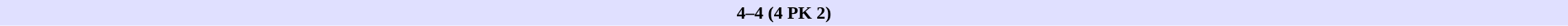<table border=0 cellspacing=0 cellpadding=2 style=font-size:90% width=100%>
<tr bgcolor=#e0e0ff>
<td align=right width=40%></td>
<th>4–4 (4 PK 2)</th>
<td align=left width=40%></td>
</tr>
</table>
